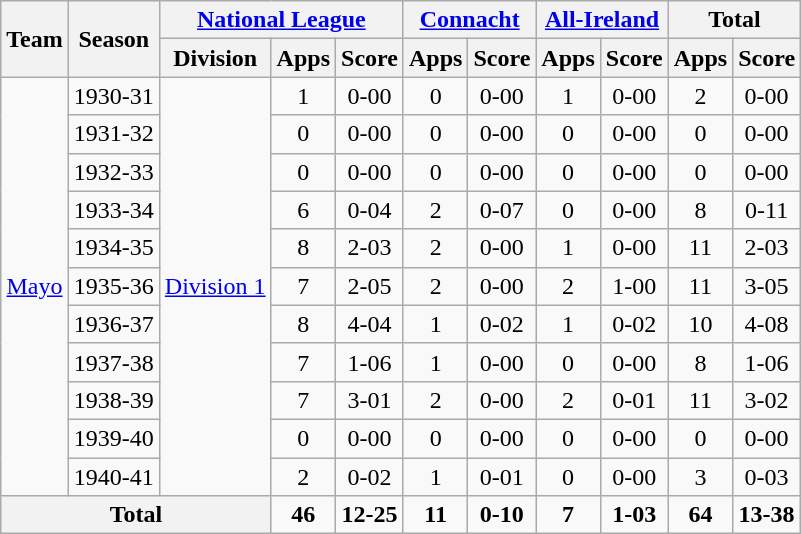<table class="wikitable" style="text-align:center">
<tr>
<th rowspan="2">Team</th>
<th rowspan="2">Season</th>
<th colspan="3"><a href='#'>National League</a></th>
<th colspan="2"><a href='#'>Connacht</a></th>
<th colspan="2"><a href='#'>All-Ireland</a></th>
<th colspan="2">Total</th>
</tr>
<tr>
<th>Division</th>
<th>Apps</th>
<th>Score</th>
<th>Apps</th>
<th>Score</th>
<th>Apps</th>
<th>Score</th>
<th>Apps</th>
<th>Score</th>
</tr>
<tr>
<td rowspan="11"><a href='#'>Mayo</a></td>
<td>1930-31</td>
<td rowspan="11"><a href='#'>Division 1</a></td>
<td>1</td>
<td>0-00</td>
<td>0</td>
<td>0-00</td>
<td>1</td>
<td>0-00</td>
<td>2</td>
<td>0-00</td>
</tr>
<tr>
<td>1931-32</td>
<td>0</td>
<td>0-00</td>
<td>0</td>
<td>0-00</td>
<td>0</td>
<td>0-00</td>
<td>0</td>
<td>0-00</td>
</tr>
<tr>
<td>1932-33</td>
<td>0</td>
<td>0-00</td>
<td>0</td>
<td>0-00</td>
<td>0</td>
<td>0-00</td>
<td>0</td>
<td>0-00</td>
</tr>
<tr>
<td>1933-34</td>
<td>6</td>
<td>0-04</td>
<td>2</td>
<td>0-07</td>
<td>0</td>
<td>0-00</td>
<td>8</td>
<td>0-11</td>
</tr>
<tr>
<td>1934-35</td>
<td>8</td>
<td>2-03</td>
<td>2</td>
<td>0-00</td>
<td>1</td>
<td>0-00</td>
<td>11</td>
<td>2-03</td>
</tr>
<tr>
<td>1935-36</td>
<td>7</td>
<td>2-05</td>
<td>2</td>
<td>0-00</td>
<td>2</td>
<td>1-00</td>
<td>11</td>
<td>3-05</td>
</tr>
<tr>
<td>1936-37</td>
<td>8</td>
<td>4-04</td>
<td>1</td>
<td>0-02</td>
<td>1</td>
<td>0-02</td>
<td>10</td>
<td>4-08</td>
</tr>
<tr>
<td>1937-38</td>
<td>7</td>
<td>1-06</td>
<td>1</td>
<td>0-00</td>
<td>0</td>
<td>0-00</td>
<td>8</td>
<td>1-06</td>
</tr>
<tr>
<td>1938-39</td>
<td>7</td>
<td>3-01</td>
<td>2</td>
<td>0-00</td>
<td>2</td>
<td>0-01</td>
<td>11</td>
<td>3-02</td>
</tr>
<tr>
<td>1939-40</td>
<td>0</td>
<td>0-00</td>
<td>0</td>
<td>0-00</td>
<td>0</td>
<td>0-00</td>
<td>0</td>
<td>0-00</td>
</tr>
<tr>
<td>1940-41</td>
<td>2</td>
<td>0-02</td>
<td>1</td>
<td>0-01</td>
<td>0</td>
<td>0-00</td>
<td>3</td>
<td>0-03</td>
</tr>
<tr>
<th colspan="3">Total</th>
<td><strong>46</strong></td>
<td><strong>12-25</strong></td>
<td><strong>11</strong></td>
<td><strong>0-10</strong></td>
<td><strong>7</strong></td>
<td><strong>1-03</strong></td>
<td><strong>64</strong></td>
<td><strong>13-38</strong></td>
</tr>
</table>
